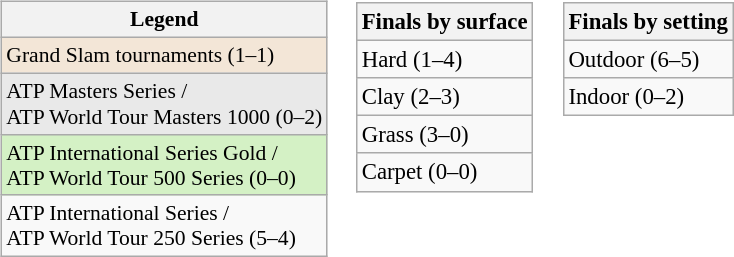<table>
<tr valign="top">
<td><br><table class=wikitable style=font-size:90%>
<tr>
<th>Legend</th>
</tr>
<tr style="background:#f3e6d7;">
<td>Grand Slam tournaments (1–1)</td>
</tr>
<tr style="background:#e9e9e9;">
<td>ATP Masters Series / <br>ATP World Tour Masters 1000 (0–2)</td>
</tr>
<tr style="background:#d4f1c5;">
<td>ATP International Series Gold / <br>ATP World Tour 500 Series (0–0)</td>
</tr>
<tr>
<td>ATP International Series / <br>ATP World Tour 250 Series (5–4)</td>
</tr>
</table>
</td>
<td><br><table class=wikitable style=font-size:95%>
<tr>
<th>Finals by surface</th>
</tr>
<tr>
<td>Hard (1–4)</td>
</tr>
<tr>
<td>Clay (2–3)</td>
</tr>
<tr>
<td>Grass (3–0)</td>
</tr>
<tr>
<td>Carpet (0–0)</td>
</tr>
</table>
</td>
<td><br><table class=wikitable style=font-size:95%>
<tr>
<th>Finals by setting</th>
</tr>
<tr>
<td>Outdoor (6–5)</td>
</tr>
<tr>
<td>Indoor (0–2)</td>
</tr>
</table>
</td>
</tr>
</table>
